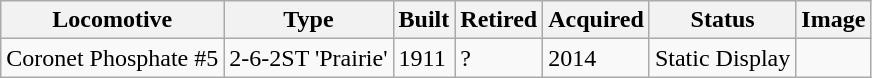<table class="wikitable sortable">
<tr>
<th>Locomotive</th>
<th class="unsortable">Type</th>
<th>Built</th>
<th>Retired</th>
<th class="unsortable">Acquired</th>
<th>Status</th>
<th class="unsortable">Image</th>
</tr>
<tr>
<td>Coronet Phosphate #5</td>
<td>2-6-2ST 'Prairie'</td>
<td>1911</td>
<td>?</td>
<td>2014</td>
<td>Static Display</td>
<td></td>
</tr>
</table>
